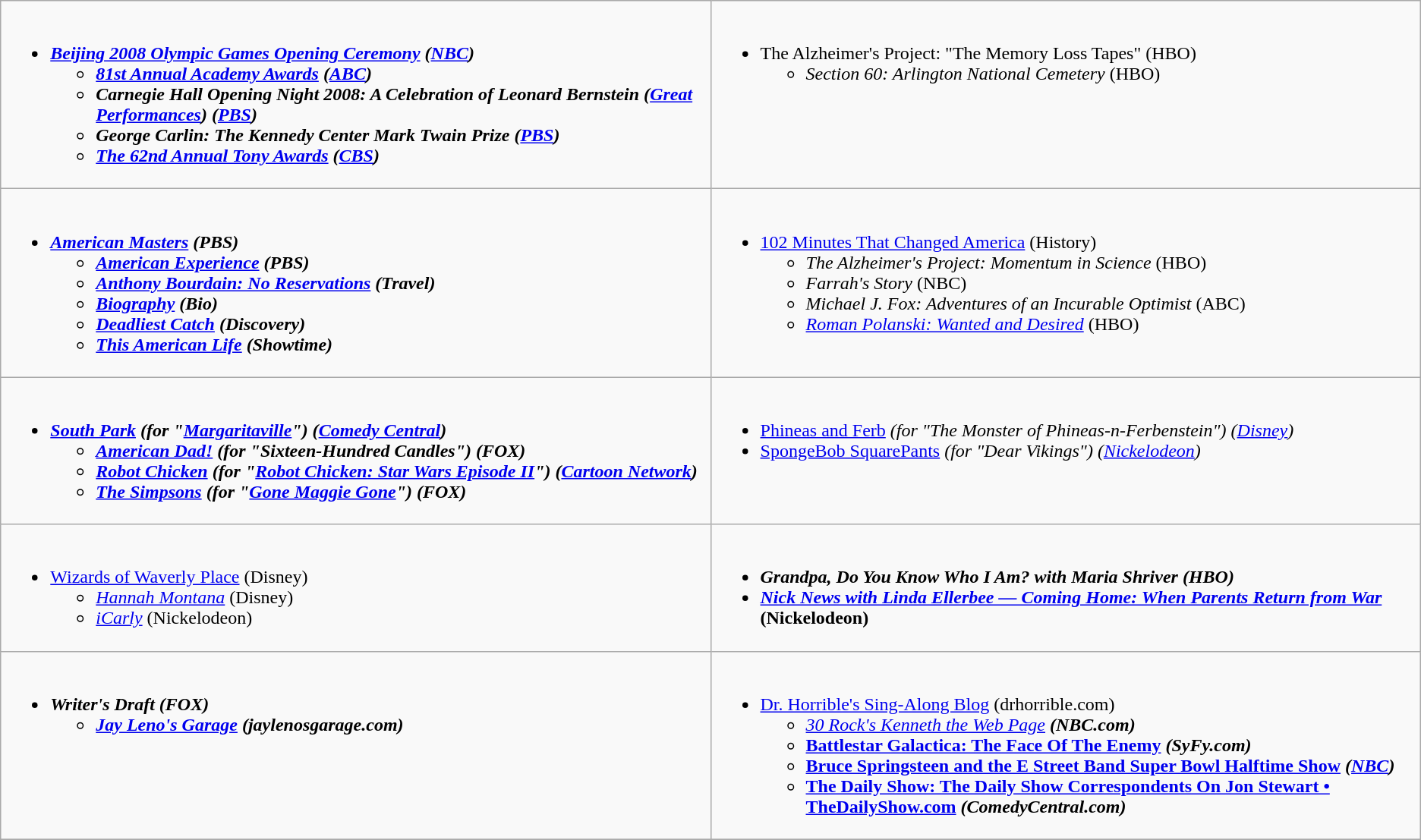<table class="wikitable">
<tr>
<td style="vertical-align:top;" width="50%"><br><ul><li><strong><em><a href='#'>Beijing 2008 Olympic Games Opening Ceremony</a><em> (<a href='#'>NBC</a>)<strong><ul><li></em><a href='#'>81st Annual Academy Awards</a><em> (<a href='#'>ABC</a>)</li><li></em>Carnegie Hall Opening Night 2008: A Celebration of Leonard Bernstein (<a href='#'>Great Performances</a>)<em> (<a href='#'>PBS</a>)</li><li></em>George Carlin: The Kennedy Center Mark Twain Prize<em> (<a href='#'>PBS</a>)</li><li></em><a href='#'>The 62nd Annual Tony Awards</a><em> (<a href='#'>CBS</a>)</li></ul></li></ul></td>
<td style="vertical-align:top;" width="50%"><br><ul><li></em></strong>The Alzheimer's Project: "The Memory Loss Tapes"</em> (HBO)</strong><ul><li><em>Section 60: Arlington National Cemetery</em> (HBO)</li></ul></li></ul></td>
</tr>
<tr>
<td style="vertical-align:top;" width="50%"><br><ul><li><strong><em><a href='#'>American Masters</a><em> (PBS)<strong><ul><li></em><a href='#'>American Experience</a><em> (PBS)</li><li></em><a href='#'>Anthony Bourdain: No Reservations</a><em> (Travel)</li><li></em><a href='#'>Biography</a><em> (Bio)</li><li></em><a href='#'>Deadliest Catch</a><em> (Discovery)</li><li></em><a href='#'>This American Life</a><em> (Showtime)</li></ul></li></ul></td>
<td style="vertical-align:top;" width="50%"><br><ul><li></em></strong><a href='#'>102 Minutes That Changed America</a></em> (History)</strong><ul><li><em>The Alzheimer's Project: Momentum in Science</em> (HBO)</li><li><em>Farrah's Story</em> (NBC)</li><li><em>Michael J. Fox: Adventures of an Incurable Optimist</em> (ABC)</li><li><em><a href='#'>Roman Polanski: Wanted and Desired</a></em> (HBO)</li></ul></li></ul></td>
</tr>
<tr>
<td style="vertical-align:top;" width="50%"><br><ul><li><strong><em><a href='#'>South Park</a><em> (for "<a href='#'>Margaritaville</a>") (<a href='#'>Comedy Central</a>)<strong><ul><li></em><a href='#'>American Dad!</a><em> (for "Sixteen-Hundred Candles") (FOX)</li><li></em><a href='#'>Robot Chicken</a><em> (for "<a href='#'>Robot Chicken: Star Wars Episode II</a>") (<a href='#'>Cartoon Network</a>)</li><li></em><a href='#'>The Simpsons</a><em> (for "<a href='#'>Gone Maggie Gone</a>") (FOX)</li></ul></li></ul></td>
<td style="vertical-align:top;" width="50%"><br><ul><li></em><a href='#'>Phineas and Ferb</a><em> (for "The Monster of Phineas-n-Ferbenstein") (<a href='#'>Disney</a>)</li><li></em><a href='#'>SpongeBob SquarePants</a><em> (for "Dear Vikings") (<a href='#'>Nickelodeon</a>)</li></ul></td>
</tr>
<tr>
<td style="vertical-align:top;" width="50%"><br><ul><li></em></strong><a href='#'>Wizards of Waverly Place</a></em> (Disney)</strong><ul><li><em><a href='#'>Hannah Montana</a></em> (Disney)</li><li><em><a href='#'>iCarly</a></em> (Nickelodeon)</li></ul></li></ul></td>
<td style="vertical-align:top;" width="50%"><br><ul><li><strong><em>Grandpa, Do You Know Who I Am? with Maria Shriver<em> (HBO)<strong></li><li></em></strong><a href='#'>Nick News with Linda Ellerbee — Coming Home: When Parents Return from War</a></em> (Nickelodeon)</strong></li></ul></td>
</tr>
<tr>
<td style="vertical-align:top;" width="50%"><br><ul><li><strong><em>Writer's Draft<em> (FOX)<strong><ul><li></em><a href='#'>Jay Leno's Garage</a><em> (jaylenosgarage.com)</li></ul></li></ul></td>
<td style="vertical-align:top;" width="50%"><br><ul><li></em></strong><a href='#'>Dr. Horrible's Sing-Along Blog</a></em> (drhorrible.com)</strong><ul><li><em><a href='#'>30 Rock's Kenneth the Web Page</a><strong> (NBC.com)</li><li></em><a href='#'>Battlestar Galactica: The Face Of The Enemy</a><em> (SyFy.com)</li><li></em><a href='#'>Bruce Springsteen and the E Street Band Super Bowl Halftime Show</a><em> (<a href='#'>NBC</a>)</li><li></em><a href='#'>The Daily Show: The Daily Show Correspondents On Jon Stewart • TheDailyShow.com</a><em> (ComedyCentral.com)</li></ul></li></ul></td>
</tr>
<tr>
</tr>
</table>
